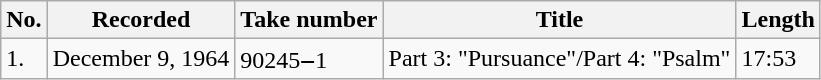<table class=wikitable>
<tr>
<th>No.</th>
<th>Recorded</th>
<th>Take number</th>
<th>Title</th>
<th>Length</th>
</tr>
<tr>
<td>1.</td>
<td>December 9, 1964</td>
<td>90245‒1</td>
<td>Part 3: "Pursuance"/Part 4: "Psalm"</td>
<td>17:53</td>
</tr>
</table>
